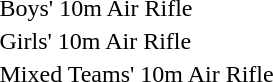<table>
<tr>
<td>Boys' 10m Air Rifle<br></td>
<td></td>
<td></td>
<td></td>
</tr>
<tr>
<td>Girls' 10m Air Rifle<br></td>
<td></td>
<td></td>
<td></td>
</tr>
<tr>
<td>Mixed Teams' 10m Air Rifle<br></td>
<td></td>
<td></td>
<td></td>
</tr>
</table>
